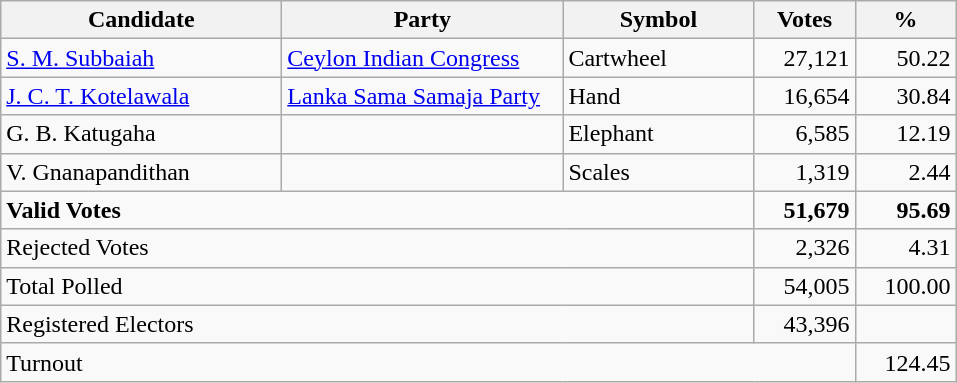<table class="wikitable" border="1" style="text-align:right;">
<tr>
<th align=left width="180">Candidate</th>
<th align=left width="180">Party</th>
<th align=left width="120">Symbol</th>
<th align=left width="60">Votes</th>
<th align=left width="60">%</th>
</tr>
<tr>
<td align=left><a href='#'>S. M. Subbaiah</a></td>
<td align=left><a href='#'>Ceylon Indian Congress</a></td>
<td align=left>Cartwheel</td>
<td align=right>27,121</td>
<td align=right>50.22</td>
</tr>
<tr>
<td align=left><a href='#'>J. C. T. Kotelawala</a></td>
<td align=left><a href='#'>Lanka Sama Samaja Party</a></td>
<td align=left>Hand</td>
<td align=right>16,654</td>
<td align=right>30.84</td>
</tr>
<tr>
<td align=left>G. B. Katugaha</td>
<td align=left></td>
<td align=left>Elephant</td>
<td align=right>6,585</td>
<td align=right>12.19</td>
</tr>
<tr>
<td align=left>V. Gnanapandithan</td>
<td align=left></td>
<td align=left>Scales</td>
<td align=right>1,319</td>
<td align=right>2.44</td>
</tr>
<tr>
<td align=left colspan=3><strong>Valid Votes</strong></td>
<td align=right><strong>51,679</strong></td>
<td align=right><strong>95.69</strong></td>
</tr>
<tr>
<td align=left colspan=3>Rejected Votes</td>
<td align=right>2,326</td>
<td align=right>4.31</td>
</tr>
<tr>
<td align=left colspan=3>Total Polled</td>
<td align=right>54,005</td>
<td align=right>100.00</td>
</tr>
<tr>
<td align=left colspan=3>Registered Electors</td>
<td align=right>43,396</td>
<td></td>
</tr>
<tr>
<td align=left colspan=4>Turnout</td>
<td align=right>124.45</td>
</tr>
</table>
